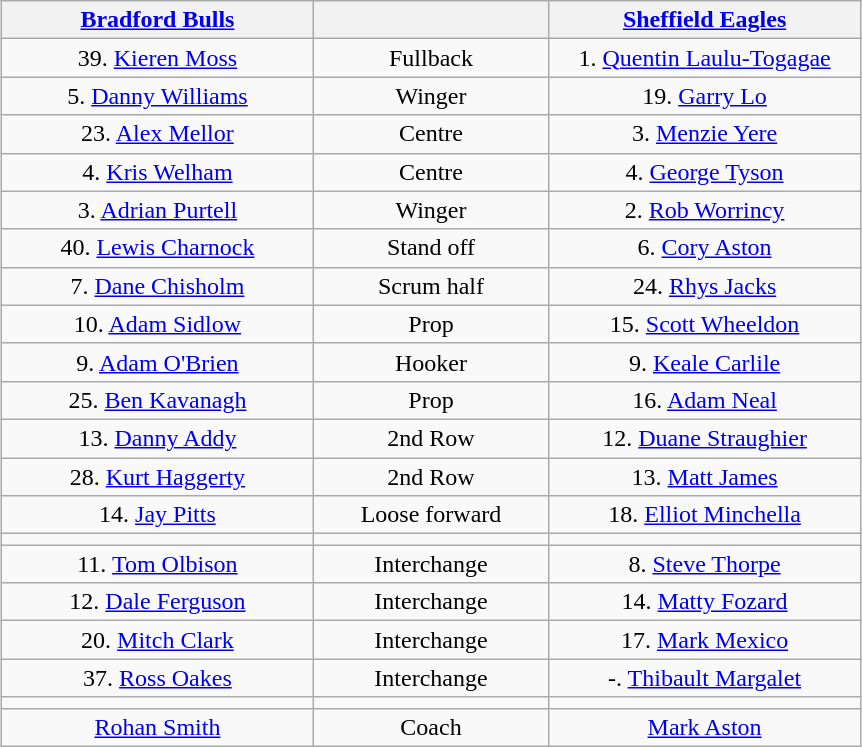<table class="wikitable" style="margin: 1em auto 1em auto">
<tr>
<th width="200"> <a href='#'>Bradford Bulls</a></th>
<th width="150"></th>
<th width="200"> <a href='#'>Sheffield Eagles</a></th>
</tr>
<tr>
<td align="center" colspan="1">39. <a href='#'>Kieren Moss</a></td>
<td align="center" colspan="1">Fullback</td>
<td align="center" colspan="1">1. <a href='#'>Quentin Laulu-Togagae</a></td>
</tr>
<tr>
<td align="center" colspan="1">5. <a href='#'>Danny Williams</a></td>
<td align="center" colspan="1">Winger</td>
<td align="center" colspan="1">19. <a href='#'>Garry Lo</a></td>
</tr>
<tr>
<td align="center" colspan="1">23. <a href='#'>Alex Mellor</a></td>
<td align="center" colspan="1">Centre</td>
<td align="center" colspan="1">3. <a href='#'>Menzie Yere</a></td>
</tr>
<tr>
<td align="center" colspan="1">4. <a href='#'>Kris Welham</a></td>
<td align="center" colspan="1">Centre</td>
<td align="center" colspan="1">4. <a href='#'>George Tyson</a></td>
</tr>
<tr>
<td align="center" colspan="1">3. <a href='#'>Adrian Purtell</a></td>
<td align="center" colspan="1">Winger</td>
<td align="center" colspan="1">2. <a href='#'>Rob Worrincy</a></td>
</tr>
<tr>
<td align="center" colspan="1">40. <a href='#'>Lewis Charnock</a></td>
<td align="center" colspan="1">Stand off</td>
<td align="center" colspan="1">6. <a href='#'>Cory Aston</a></td>
</tr>
<tr>
<td align="center" colspan="1">7. <a href='#'>Dane Chisholm</a></td>
<td align="center" colspan="1">Scrum half</td>
<td align="center" colspan="1">24. <a href='#'>Rhys Jacks</a></td>
</tr>
<tr>
<td align="center" colspan="1">10. <a href='#'>Adam Sidlow</a></td>
<td align="center" colspan="1">Prop</td>
<td align="center" colspan="1">15. <a href='#'>Scott Wheeldon</a></td>
</tr>
<tr>
<td align="center" colspan="1">9. <a href='#'>Adam O'Brien</a></td>
<td align="center" colspan="1">Hooker</td>
<td align="center" colspan="1">9. <a href='#'>Keale Carlile</a></td>
</tr>
<tr>
<td align="center" colspan="1">25. <a href='#'>Ben Kavanagh</a></td>
<td align="center" colspan="1">Prop</td>
<td align="center" colspan="1">16. <a href='#'>Adam Neal</a></td>
</tr>
<tr>
<td align="center" colspan="1">13. <a href='#'>Danny Addy</a></td>
<td align="center" colspan="1">2nd Row</td>
<td align="center" colspan="1">12. <a href='#'>Duane Straughier</a></td>
</tr>
<tr>
<td align="center" colspan="1">28. <a href='#'>Kurt Haggerty</a></td>
<td align="center" colspan="1">2nd Row</td>
<td align="center" colspan="1">13. <a href='#'>Matt James</a></td>
</tr>
<tr>
<td align="center" colspan="1">14. <a href='#'>Jay Pitts</a></td>
<td align="center" colspan="1">Loose forward</td>
<td align="center" colspan="1">18. <a href='#'>Elliot Minchella</a></td>
</tr>
<tr>
<td align="center" colspan="1"></td>
<td align="center" colspan="1"></td>
<td align="center" colspan="1"></td>
</tr>
<tr>
<td align="center" colspan="1">11. <a href='#'>Tom Olbison</a></td>
<td align="center" colspan="1">Interchange</td>
<td align="center" colspan="1">8. <a href='#'>Steve Thorpe</a></td>
</tr>
<tr>
<td align="center" colspan="1">12. <a href='#'>Dale Ferguson</a></td>
<td align="center" colspan="1">Interchange</td>
<td align="center" colspan="1">14. <a href='#'>Matty Fozard</a></td>
</tr>
<tr>
<td align="center" colspan="1">20. <a href='#'>Mitch Clark</a></td>
<td align="center" colspan="1">Interchange</td>
<td align="center" colspan="1">17. <a href='#'>Mark Mexico</a></td>
</tr>
<tr>
<td align="center" colspan="1">37. <a href='#'>Ross Oakes</a></td>
<td align="center" colspan="1">Interchange</td>
<td align="center" colspan="1">-. <a href='#'>Thibault Margalet</a></td>
</tr>
<tr>
<td align="center" colspan="1"></td>
<td align="center" colspan="1"></td>
<td align="center" colspan="1"></td>
</tr>
<tr>
<td align="center" colspan="1"><a href='#'>Rohan Smith</a></td>
<td align="center" colspan="1">Coach</td>
<td align="center" colspan="1"><a href='#'>Mark Aston</a></td>
</tr>
</table>
